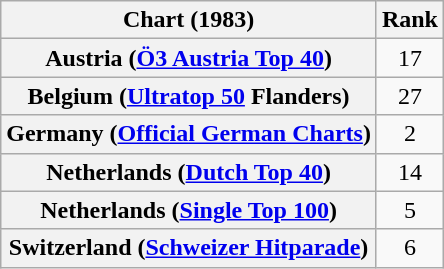<table class="wikitable sortable plainrowheaders" style="text-align:center">
<tr>
<th>Chart (1983)</th>
<th>Rank</th>
</tr>
<tr>
<th scope="row">Austria (<a href='#'>Ö3 Austria Top 40</a>)</th>
<td>17</td>
</tr>
<tr>
<th scope="row">Belgium (<a href='#'>Ultratop 50</a> Flanders)</th>
<td>27</td>
</tr>
<tr>
<th scope="row">Germany (<a href='#'>Official German Charts</a>)</th>
<td>2</td>
</tr>
<tr>
<th scope="row">Netherlands (<a href='#'>Dutch Top 40</a>)</th>
<td>14</td>
</tr>
<tr>
<th scope="row">Netherlands (<a href='#'>Single Top 100</a>)</th>
<td>5</td>
</tr>
<tr>
<th scope="row">Switzerland (<a href='#'>Schweizer Hitparade</a>)</th>
<td>6</td>
</tr>
</table>
